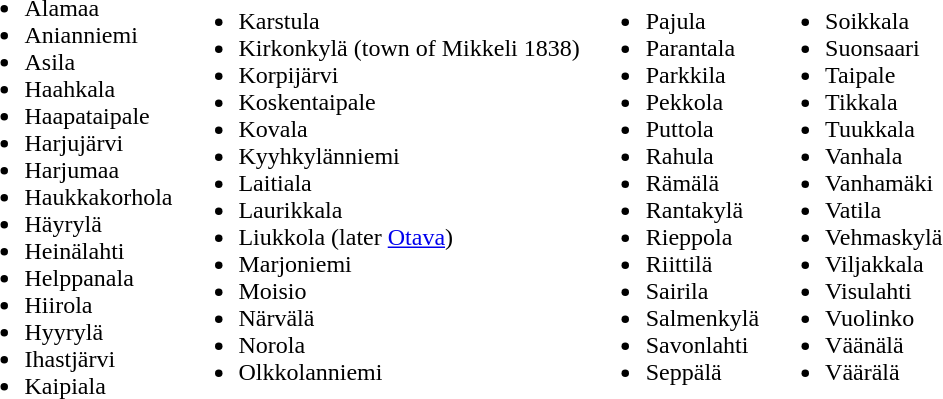<table>
<tr>
<td><br><ul><li>Alamaa</li><li>Anianniemi</li><li>Asila</li><li>Haahkala</li><li>Haapataipale</li><li>Harjujärvi</li><li>Harjumaa</li><li>Haukkakorhola</li><li>Häyrylä</li><li>Heinälahti</li><li>Helppanala</li><li>Hiirola</li><li>Hyyrylä</li><li>Ihastjärvi</li><li>Kaipiala</li></ul></td>
<td><br><ul><li>Karstula</li><li>Kirkonkylä (town of Mikkeli 1838)</li><li>Korpijärvi</li><li>Koskentaipale</li><li>Kovala</li><li>Kyyhkylänniemi</li><li>Laitiala</li><li>Laurikkala</li><li>Liukkola (later <a href='#'>Otava</a>)</li><li>Marjoniemi</li><li>Moisio</li><li>Närvälä</li><li>Norola</li><li>Olkkolanniemi</li></ul></td>
<td><br><ul><li>Pajula</li><li>Parantala</li><li>Parkkila</li><li>Pekkola</li><li>Puttola</li><li>Rahula</li><li>Rämälä</li><li>Rantakylä</li><li>Rieppola</li><li>Riittilä</li><li>Sairila</li><li>Salmenkylä</li><li>Savonlahti</li><li>Seppälä</li></ul></td>
<td><br><ul><li>Soikkala</li><li>Suonsaari</li><li>Taipale</li><li>Tikkala</li><li>Tuukkala</li><li>Vanhala</li><li>Vanhamäki</li><li>Vatila</li><li>Vehmaskylä</li><li>Viljakkala</li><li>Visulahti</li><li>Vuolinko</li><li>Väänälä</li><li>Väärälä</li></ul></td>
</tr>
</table>
